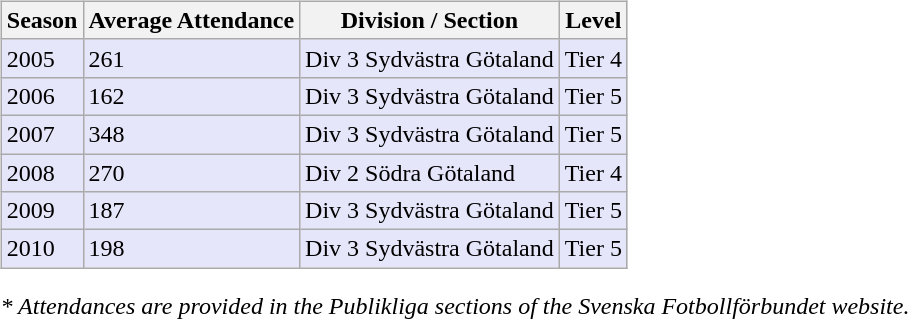<table>
<tr>
<td valign="top" width=0%><br><table class="wikitable">
<tr style="background:#f0f6fa;">
<th><strong>Season</strong></th>
<th><strong>Average Attendance</strong></th>
<th><strong>Division / Section</strong></th>
<th><strong>Level</strong></th>
</tr>
<tr>
<td style="background:#E6E6FA;">2005</td>
<td style="background:#E6E6FA;">261</td>
<td style="background:#E6E6FA;">Div 3 Sydvästra Götaland</td>
<td style="background:#E6E6FA;">Tier 4</td>
</tr>
<tr>
<td style="background:#E6E6FA;">2006</td>
<td style="background:#E6E6FA;">162</td>
<td style="background:#E6E6FA;">Div 3 Sydvästra Götaland</td>
<td style="background:#E6E6FA;">Tier 5</td>
</tr>
<tr>
<td style="background:#E6E6FA;">2007</td>
<td style="background:#E6E6FA;">348</td>
<td style="background:#E6E6FA;">Div 3 Sydvästra Götaland</td>
<td style="background:#E6E6FA;">Tier 5</td>
</tr>
<tr>
<td style="background:#E6E6FA;">2008</td>
<td style="background:#E6E6FA;">270</td>
<td style="background:#E6E6FA;">Div 2 Södra Götaland</td>
<td style="background:#E6E6FA;">Tier 4</td>
</tr>
<tr>
<td style="background:#E6E6FA;">2009</td>
<td style="background:#E6E6FA;">187</td>
<td style="background:#E6E6FA;">Div 3 Sydvästra Götaland</td>
<td style="background:#E6E6FA;">Tier 5</td>
</tr>
<tr>
<td style="background:#E6E6FA;">2010</td>
<td style="background:#E6E6FA;">198</td>
<td style="background:#E6E6FA;">Div 3 Sydvästra Götaland</td>
<td style="background:#E6E6FA;">Tier 5</td>
</tr>
</table>
<em>* Attendances are provided in the Publikliga sections of the Svenska Fotbollförbundet website.</em> </td>
</tr>
</table>
